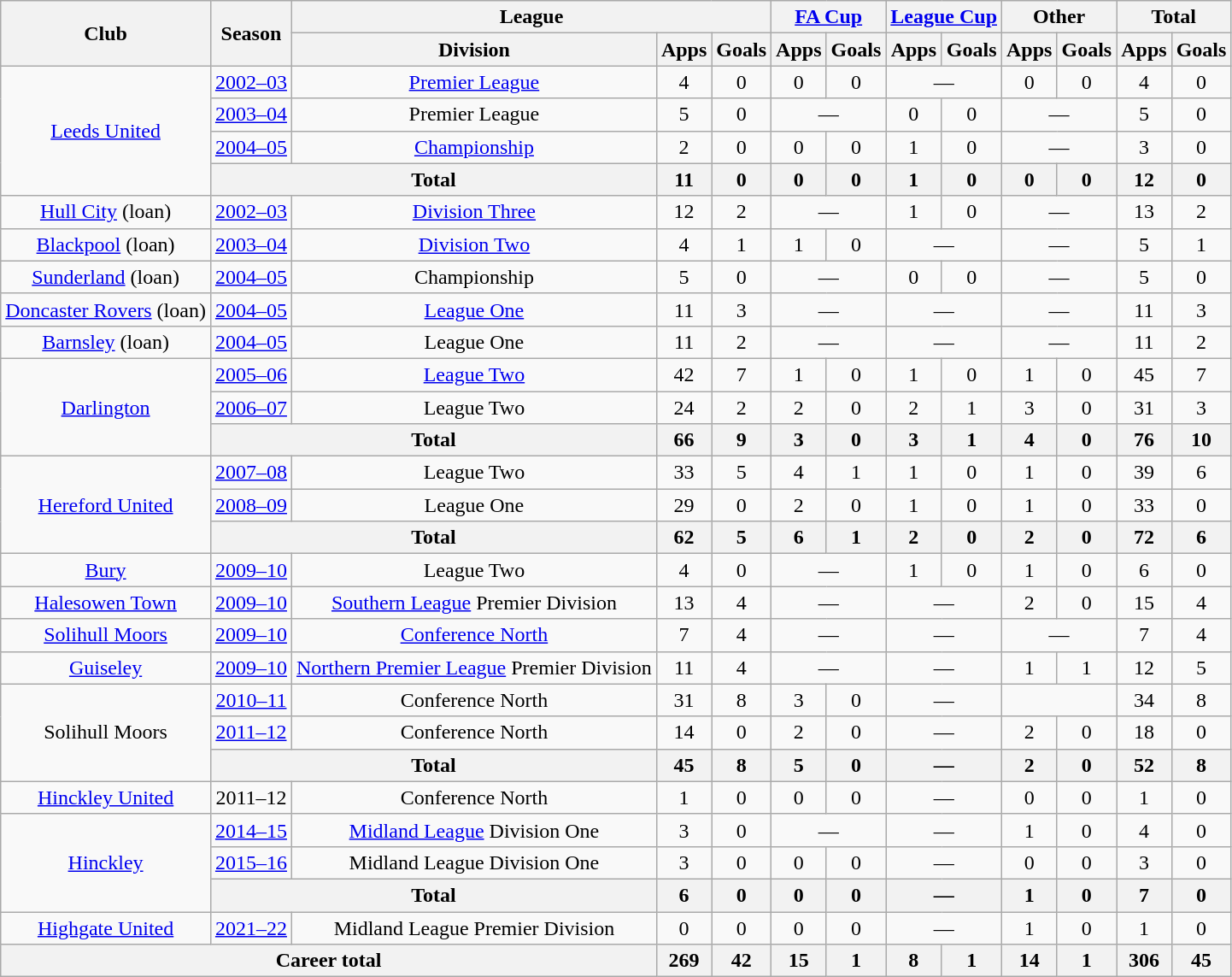<table class=wikitable style="text-align:center">
<tr>
<th rowspan="2">Club</th>
<th rowspan="2">Season</th>
<th colspan="3">League</th>
<th colspan="2"><a href='#'>FA Cup</a></th>
<th colspan="2"><a href='#'>League Cup</a></th>
<th colspan="2">Other</th>
<th colspan="2">Total</th>
</tr>
<tr>
<th>Division</th>
<th>Apps</th>
<th>Goals</th>
<th>Apps</th>
<th>Goals</th>
<th>Apps</th>
<th>Goals</th>
<th>Apps</th>
<th>Goals</th>
<th>Apps</th>
<th>Goals</th>
</tr>
<tr>
<td rowspan="4"><a href='#'>Leeds United</a></td>
<td><a href='#'>2002–03</a></td>
<td><a href='#'>Premier League</a></td>
<td>4</td>
<td>0</td>
<td>0</td>
<td>0</td>
<td colspan="2">—</td>
<td>0</td>
<td>0</td>
<td>4</td>
<td>0</td>
</tr>
<tr>
<td><a href='#'>2003–04</a></td>
<td>Premier League</td>
<td>5</td>
<td>0</td>
<td colspan="2">—</td>
<td>0</td>
<td>0</td>
<td colspan="2">—</td>
<td>5</td>
<td>0</td>
</tr>
<tr>
<td><a href='#'>2004–05</a></td>
<td><a href='#'>Championship</a></td>
<td>2</td>
<td>0</td>
<td>0</td>
<td>0</td>
<td>1</td>
<td>0</td>
<td colspan="2">—</td>
<td>3</td>
<td>0</td>
</tr>
<tr>
<th colspan="2">Total</th>
<th>11</th>
<th>0</th>
<th>0</th>
<th>0</th>
<th>1</th>
<th>0</th>
<th>0</th>
<th>0</th>
<th>12</th>
<th>0</th>
</tr>
<tr>
<td><a href='#'>Hull City</a> (loan)</td>
<td><a href='#'>2002–03</a></td>
<td><a href='#'>Division Three</a></td>
<td>12</td>
<td>2</td>
<td colspan="2">—</td>
<td>1</td>
<td>0</td>
<td colspan="2">—</td>
<td>13</td>
<td>2</td>
</tr>
<tr>
<td><a href='#'>Blackpool</a> (loan)</td>
<td><a href='#'>2003–04</a></td>
<td><a href='#'>Division Two</a></td>
<td>4</td>
<td>1</td>
<td>1</td>
<td>0</td>
<td colspan="2">—</td>
<td colspan="2">—</td>
<td>5</td>
<td>1</td>
</tr>
<tr>
<td><a href='#'>Sunderland</a> (loan)</td>
<td><a href='#'>2004–05</a></td>
<td>Championship</td>
<td>5</td>
<td>0</td>
<td colspan="2">—</td>
<td>0</td>
<td>0</td>
<td colspan="2">—</td>
<td>5</td>
<td>0</td>
</tr>
<tr>
<td><a href='#'>Doncaster Rovers</a> (loan)</td>
<td><a href='#'>2004–05</a></td>
<td><a href='#'>League One</a></td>
<td>11</td>
<td>3</td>
<td colspan="2">—</td>
<td colspan="2">—</td>
<td colspan="2">—</td>
<td>11</td>
<td>3</td>
</tr>
<tr>
<td><a href='#'>Barnsley</a> (loan)</td>
<td><a href='#'>2004–05</a></td>
<td>League One</td>
<td>11</td>
<td>2</td>
<td colspan="2">—</td>
<td colspan="2">—</td>
<td colspan="2">—</td>
<td>11</td>
<td>2</td>
</tr>
<tr>
<td rowspan="3"><a href='#'>Darlington</a></td>
<td><a href='#'>2005–06</a></td>
<td><a href='#'>League Two</a></td>
<td>42</td>
<td>7</td>
<td>1</td>
<td>0</td>
<td>1</td>
<td>0</td>
<td>1</td>
<td>0</td>
<td>45</td>
<td>7</td>
</tr>
<tr>
<td><a href='#'>2006–07</a></td>
<td>League Two</td>
<td>24</td>
<td>2</td>
<td>2</td>
<td>0</td>
<td>2</td>
<td>1</td>
<td>3</td>
<td>0</td>
<td>31</td>
<td>3</td>
</tr>
<tr>
<th colspan="2">Total</th>
<th>66</th>
<th>9</th>
<th>3</th>
<th>0</th>
<th>3</th>
<th>1</th>
<th>4</th>
<th>0</th>
<th>76</th>
<th>10</th>
</tr>
<tr>
<td rowspan="3"><a href='#'>Hereford United</a></td>
<td><a href='#'>2007–08</a></td>
<td>League Two</td>
<td>33</td>
<td>5</td>
<td>4</td>
<td>1</td>
<td>1</td>
<td>0</td>
<td>1</td>
<td>0</td>
<td>39</td>
<td>6</td>
</tr>
<tr>
<td><a href='#'>2008–09</a></td>
<td>League One</td>
<td>29</td>
<td>0</td>
<td>2</td>
<td>0</td>
<td>1</td>
<td>0</td>
<td>1</td>
<td>0</td>
<td>33</td>
<td>0</td>
</tr>
<tr>
<th colspan="2">Total</th>
<th>62</th>
<th>5</th>
<th>6</th>
<th>1</th>
<th>2</th>
<th>0</th>
<th>2</th>
<th>0</th>
<th>72</th>
<th>6</th>
</tr>
<tr>
<td><a href='#'>Bury</a></td>
<td><a href='#'>2009–10</a></td>
<td>League Two</td>
<td>4</td>
<td>0</td>
<td colspan="2">—</td>
<td>1</td>
<td>0</td>
<td>1</td>
<td>0</td>
<td>6</td>
<td>0</td>
</tr>
<tr>
<td><a href='#'>Halesowen Town</a></td>
<td><a href='#'>2009–10</a></td>
<td><a href='#'>Southern League</a> Premier Division</td>
<td>13</td>
<td>4</td>
<td colspan="2">—</td>
<td colspan="2">—</td>
<td>2</td>
<td>0</td>
<td>15</td>
<td>4</td>
</tr>
<tr>
<td><a href='#'>Solihull Moors</a></td>
<td><a href='#'>2009–10</a></td>
<td><a href='#'>Conference North</a></td>
<td>7</td>
<td>4</td>
<td colspan="2">—</td>
<td colspan="2">—</td>
<td colspan="2">—</td>
<td>7</td>
<td>4</td>
</tr>
<tr>
<td><a href='#'>Guiseley</a></td>
<td><a href='#'>2009–10</a></td>
<td><a href='#'>Northern Premier League</a> Premier Division</td>
<td>11</td>
<td>4</td>
<td colspan="2">—</td>
<td colspan="2">—</td>
<td>1</td>
<td>1</td>
<td>12</td>
<td>5</td>
</tr>
<tr>
<td rowspan="3">Solihull Moors</td>
<td><a href='#'>2010–11</a></td>
<td>Conference North</td>
<td>31</td>
<td>8</td>
<td>3</td>
<td>0</td>
<td colspan="2">—</td>
<td colspan="2"></td>
<td>34</td>
<td>8</td>
</tr>
<tr>
<td><a href='#'>2011–12</a></td>
<td>Conference North</td>
<td>14</td>
<td>0</td>
<td>2</td>
<td>0</td>
<td colspan="2">—</td>
<td>2</td>
<td>0</td>
<td>18</td>
<td>0</td>
</tr>
<tr>
<th colspan="2">Total</th>
<th>45</th>
<th>8</th>
<th>5</th>
<th>0</th>
<th colspan="2">—</th>
<th>2</th>
<th>0</th>
<th>52</th>
<th>8</th>
</tr>
<tr>
<td><a href='#'>Hinckley United</a></td>
<td>2011–12</td>
<td>Conference North</td>
<td>1</td>
<td>0</td>
<td>0</td>
<td>0</td>
<td colspan="2">—</td>
<td>0</td>
<td>0</td>
<td>1</td>
<td>0</td>
</tr>
<tr>
<td rowspan="3"><a href='#'>Hinckley</a></td>
<td><a href='#'>2014–15</a></td>
<td><a href='#'>Midland League</a> Division One</td>
<td>3</td>
<td>0</td>
<td colspan="2">—</td>
<td colspan="2">—</td>
<td>1</td>
<td>0</td>
<td>4</td>
<td>0</td>
</tr>
<tr>
<td><a href='#'>2015–16</a></td>
<td>Midland League Division One</td>
<td>3</td>
<td>0</td>
<td>0</td>
<td>0</td>
<td colspan="2">—</td>
<td>0</td>
<td>0</td>
<td>3</td>
<td>0</td>
</tr>
<tr>
<th colspan="2">Total</th>
<th>6</th>
<th>0</th>
<th>0</th>
<th>0</th>
<th colspan="2">—</th>
<th>1</th>
<th>0</th>
<th>7</th>
<th>0</th>
</tr>
<tr>
<td><a href='#'>Highgate United</a></td>
<td><a href='#'>2021–22</a></td>
<td>Midland League Premier Division</td>
<td>0</td>
<td>0</td>
<td>0</td>
<td>0</td>
<td colspan="2">—</td>
<td>1</td>
<td>0</td>
<td>1</td>
<td>0</td>
</tr>
<tr>
<th colspan="3">Career total</th>
<th>269</th>
<th>42</th>
<th>15</th>
<th>1</th>
<th>8</th>
<th>1</th>
<th>14</th>
<th>1</th>
<th>306</th>
<th>45</th>
</tr>
</table>
